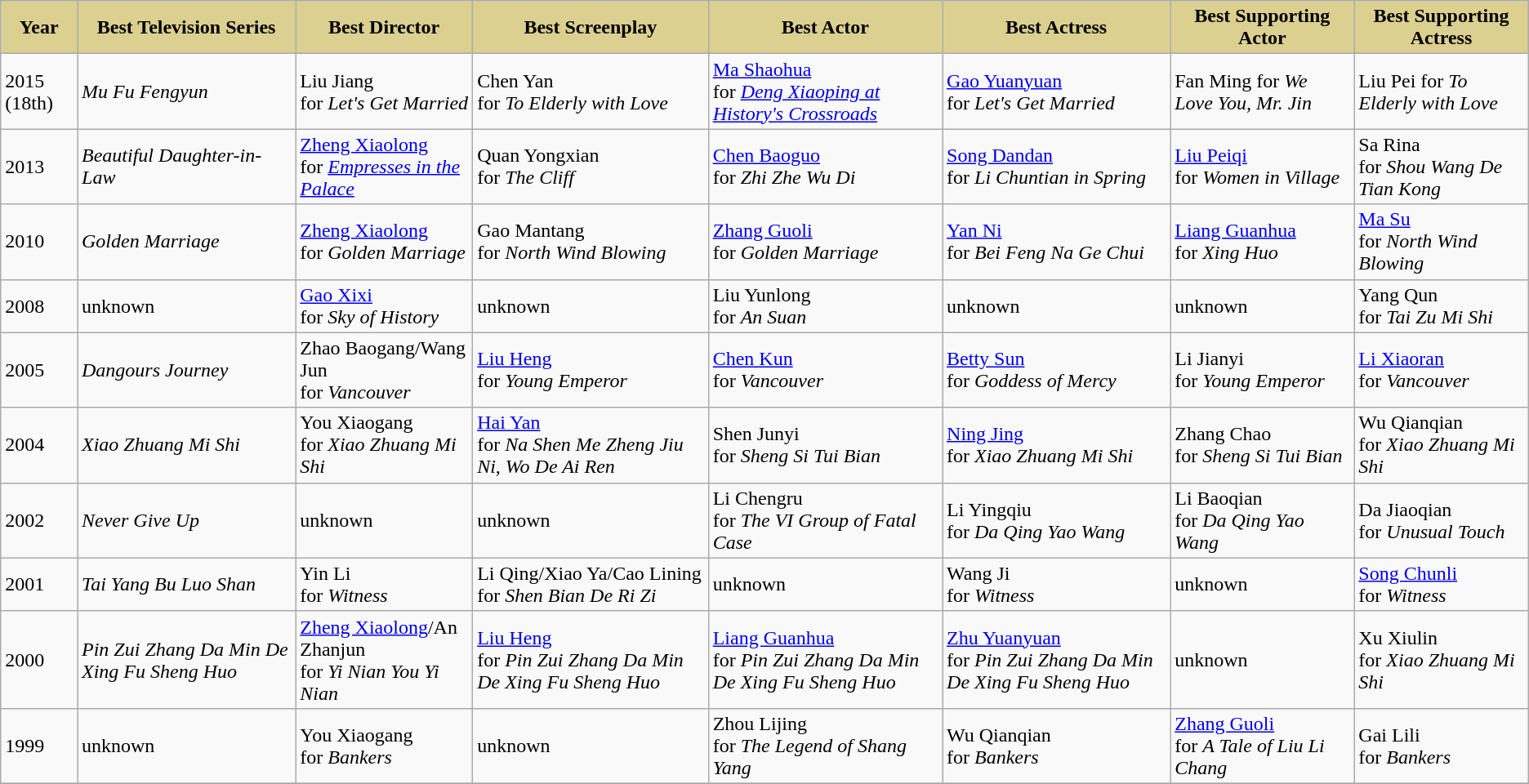<table border="2"cellpadding="3"cellspacing="0"style="border-collapse:collapse;margin:0auto;" class="wikitable">
<tr>
<th style="background:#DBD090;" ! style="width="2%">Year</th>
<th style="background:#DBD090;" ! style="width="10%">Best Television Series</th>
<th style="background:#DBD090;" ! style="width="10%">Best Director</th>
<th style="background:#DBD090;" ! style="width="10%">Best Screenplay</th>
<th style="background:#DBD090;" ! style="width="10%">Best Actor</th>
<th style="background:#DBD090;" ! style="width="10%">Best Actress</th>
<th style="background:#DBD090;" ! style="width="10%">Best Supporting Actor</th>
<th style="background:#DBD090;" ! style="width="10%">Best Supporting Actress</th>
</tr>
<tr>
<td>2015 (18th)</td>
<td><em>Mu Fu Fengyun</em></td>
<td>Liu Jiang<br>for <em>Let's Get Married</em></td>
<td>Chen Yan<br>for <em>To Elderly with Love</em></td>
<td><a href='#'>Ma Shaohua</a><br>for <em><a href='#'>Deng Xiaoping at History's Crossroads</a></em></td>
<td><a href='#'>Gao Yuanyuan</a><br>for <em>Let's Get Married</em></td>
<td>Fan Ming for <em>We Love You, Mr. Jin</em></td>
<td>Liu Pei for <em>To Elderly with Love</em></td>
</tr>
<tr>
<td>2013</td>
<td><em>Beautiful Daughter-in-Law</em></td>
<td><a href='#'>Zheng Xiaolong</a><br>for <em><a href='#'>Empresses in the Palace</a></em></td>
<td>Quan Yongxian<br>for <em>The Cliff</em></td>
<td><a href='#'>Chen Baoguo</a><br>for <em>Zhi Zhe Wu Di</em></td>
<td><a href='#'>Song Dandan</a><br>for <em>Li Chuntian in Spring</em></td>
<td><a href='#'>Liu Peiqi</a><br>for <em>Women in Village</em></td>
<td>Sa Rina<br>for <em>Shou Wang De Tian Kong</em></td>
</tr>
<tr>
<td>2010</td>
<td><em>Golden Marriage</em></td>
<td><a href='#'>Zheng Xiaolong</a><br>for <em>Golden Marriage</em></td>
<td>Gao Mantang<br>for <em>North Wind Blowing</em></td>
<td><a href='#'>Zhang Guoli</a><br>for <em>Golden Marriage</em></td>
<td><a href='#'>Yan Ni</a><br>for <em>Bei Feng Na Ge Chui</em></td>
<td><a href='#'>Liang Guanhua</a><br>for <em>Xing Huo</em></td>
<td><a href='#'>Ma Su</a><br>for <em>North Wind Blowing</em></td>
</tr>
<tr>
<td>2008</td>
<td>unknown</td>
<td><a href='#'>Gao Xixi</a><br>for <em>Sky of History</em></td>
<td>unknown</td>
<td>Liu Yunlong<br>for <em>An Suan</em></td>
<td>unknown</td>
<td>unknown</td>
<td>Yang Qun<br>for <em>Tai Zu Mi Shi</em></td>
</tr>
<tr>
<td>2005</td>
<td><em>Dangours Journey</em></td>
<td>Zhao Baogang/Wang Jun<br>for <em>Vancouver</em></td>
<td><a href='#'>Liu Heng</a><br>for <em>Young Emperor</em></td>
<td><a href='#'>Chen Kun</a><br>for <em>Vancouver</em></td>
<td><a href='#'>Betty Sun</a><br>for <em>Goddess of Mercy</em></td>
<td>Li Jianyi<br>for <em>Young Emperor</em></td>
<td><a href='#'>Li Xiaoran</a><br>for <em>Vancouver</em></td>
</tr>
<tr>
<td>2004</td>
<td><em>Xiao Zhuang Mi Shi</em></td>
<td>You Xiaogang<br>for <em>Xiao Zhuang Mi Shi</em></td>
<td><a href='#'>Hai Yan</a><br>for <em>Na Shen Me Zheng Jiu Ni, Wo De Ai Ren</em></td>
<td>Shen Junyi<br>for <em>Sheng Si Tui Bian</em></td>
<td><a href='#'>Ning Jing</a><br>for <em>Xiao Zhuang Mi Shi</em></td>
<td>Zhang Chao<br>for <em>Sheng Si Tui Bian</em></td>
<td>Wu Qianqian<br>for <em>Xiao Zhuang Mi Shi</em></td>
</tr>
<tr>
<td>2002</td>
<td><em>Never Give Up</em></td>
<td>unknown</td>
<td>unknown</td>
<td>Li Chengru<br>for <em>The VI Group of Fatal Case</em></td>
<td>Li Yingqiu<br>for <em>Da Qing Yao Wang</em></td>
<td>Li Baoqian<br>for <em>Da Qing Yao Wang</em></td>
<td>Da Jiaoqian<br>for <em>Unusual Touch</em></td>
</tr>
<tr>
<td>2001</td>
<td><em>Tai Yang Bu Luo Shan</em></td>
<td>Yin Li<br>for <em>Witness</em></td>
<td>Li Qing/Xiao Ya/Cao Lining<br>for <em>Shen Bian De Ri Zi</em></td>
<td>unknown</td>
<td>Wang Ji<br>for <em>Witness</em></td>
<td>unknown</td>
<td><a href='#'>Song Chunli</a><br>for <em>Witness</em></td>
</tr>
<tr>
<td>2000</td>
<td><em>Pin Zui Zhang Da Min De Xing Fu Sheng Huo</em></td>
<td><a href='#'>Zheng Xiaolong</a>/An Zhanjun<br>for <em>Yi Nian You Yi Nian</em></td>
<td><a href='#'>Liu Heng</a><br>for <em>Pin Zui Zhang Da Min De Xing Fu Sheng Huo</em></td>
<td><a href='#'>Liang Guanhua</a><br>for <em>Pin Zui Zhang Da Min De Xing Fu Sheng Huo</em></td>
<td><a href='#'>Zhu Yuanyuan</a><br>for <em>Pin Zui Zhang Da Min De Xing Fu Sheng Huo</em></td>
<td>unknown</td>
<td>Xu Xiulin<br>for <em>Xiao Zhuang Mi Shi</em></td>
</tr>
<tr>
<td>1999</td>
<td>unknown</td>
<td>You Xiaogang<br>for <em>Bankers</em></td>
<td>unknown</td>
<td>Zhou Lijing<br>for <em>The Legend of Shang Yang</em></td>
<td>Wu Qianqian<br>for <em>Bankers</em></td>
<td><a href='#'>Zhang Guoli</a><br>for <em>A Tale of Liu Li Chang</em></td>
<td>Gai Lili<br>for <em>Bankers</em></td>
</tr>
<tr>
</tr>
</table>
